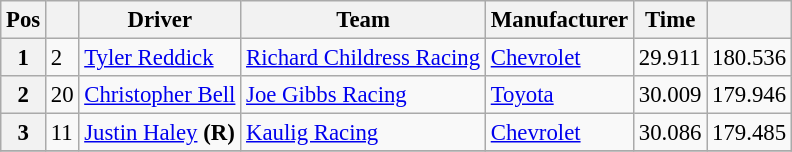<table class="wikitable" style="font-size:95%">
<tr>
<th>Pos</th>
<th></th>
<th>Driver</th>
<th>Team</th>
<th>Manufacturer</th>
<th>Time</th>
<th></th>
</tr>
<tr>
<th>1</th>
<td>2</td>
<td><a href='#'>Tyler Reddick</a></td>
<td><a href='#'>Richard Childress Racing</a></td>
<td><a href='#'>Chevrolet</a></td>
<td>29.911</td>
<td>180.536</td>
</tr>
<tr>
<th>2</th>
<td>20</td>
<td><a href='#'>Christopher Bell</a></td>
<td><a href='#'>Joe Gibbs Racing</a></td>
<td><a href='#'>Toyota</a></td>
<td>30.009</td>
<td>179.946</td>
</tr>
<tr>
<th>3</th>
<td>11</td>
<td><a href='#'>Justin Haley</a> <strong>(R)</strong></td>
<td><a href='#'>Kaulig Racing</a></td>
<td><a href='#'>Chevrolet</a></td>
<td>30.086</td>
<td>179.485</td>
</tr>
<tr>
</tr>
</table>
